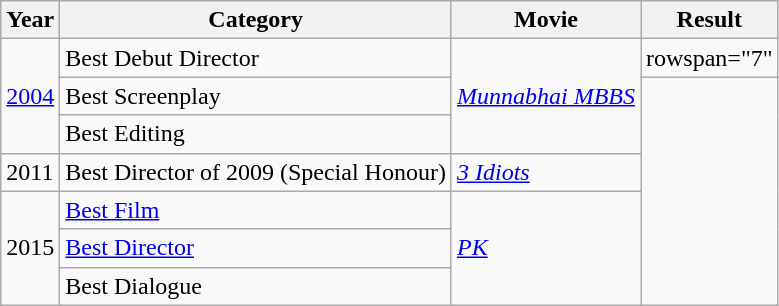<table class="wikitable">
<tr>
<th>Year</th>
<th>Category</th>
<th>Movie</th>
<th>Result</th>
</tr>
<tr>
<td rowspan="3"><a href='#'>2004</a></td>
<td>Best Debut Director</td>
<td rowspan="3"><em><a href='#'>Munnabhai MBBS</a></em></td>
<td>rowspan="7"</td>
</tr>
<tr>
<td>Best Screenplay</td>
</tr>
<tr>
<td>Best Editing</td>
</tr>
<tr>
<td>2011</td>
<td>Best Director of 2009 (Special Honour)</td>
<td><em><a href='#'>3 Idiots</a></em></td>
</tr>
<tr>
<td rowspan="3">2015</td>
<td><a href='#'>Best Film</a></td>
<td rowspan="3"><em><a href='#'>PK</a></em></td>
</tr>
<tr>
<td><a href='#'>Best Director</a></td>
</tr>
<tr>
<td>Best Dialogue</td>
</tr>
</table>
